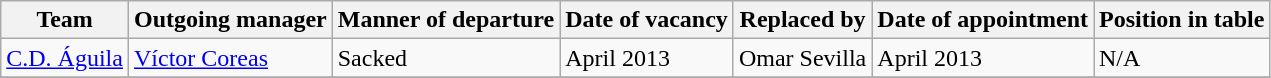<table class="wikitable">
<tr>
<th>Team</th>
<th>Outgoing manager</th>
<th>Manner of departure</th>
<th>Date of vacancy</th>
<th>Replaced by</th>
<th>Date of appointment</th>
<th>Position in table</th>
</tr>
<tr>
<td><a href='#'>C.D. Águila</a></td>
<td> <a href='#'>Víctor Coreas</a></td>
<td>Sacked</td>
<td>April 2013</td>
<td> Omar Sevilla</td>
<td>April 2013</td>
<td>N/A</td>
</tr>
<tr>
</tr>
</table>
